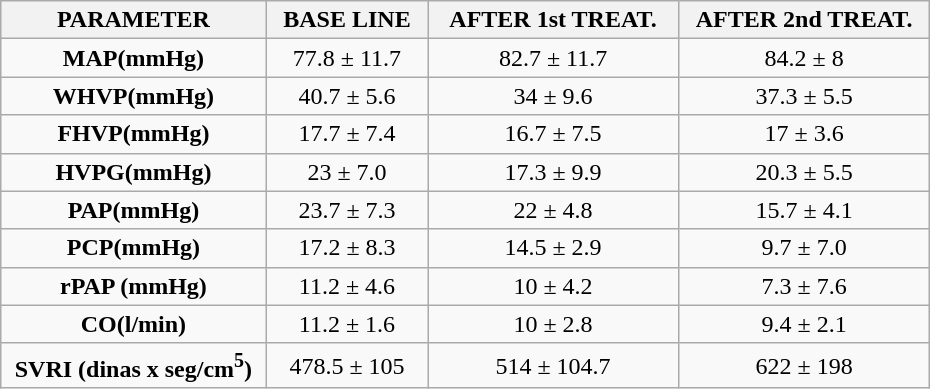<table class="wikitable" style="text-align: center; margin: 1em auto 1em auto;">
<tr>
<th>PARAMETER</th>
<th>BASE LINE</th>
<th>AFTER 1st TREAT.</th>
<th>AFTER 2nd TREAT.</th>
</tr>
<tr>
<td width="170pt"><strong>MAP(mmHg)</strong></td>
<td width="100pt">77.8 ± 11.7</td>
<td width="160pt">82.7 ± 11.7</td>
<td width="160pt">84.2 ± 8</td>
</tr>
<tr>
<td><strong>WHVP(mmHg)</strong></td>
<td>40.7 ± 5.6</td>
<td>34 ± 9.6</td>
<td>37.3 ± 5.5</td>
</tr>
<tr>
<td><strong>FHVP(mmHg)</strong></td>
<td>17.7 ± 7.4</td>
<td>16.7 ± 7.5</td>
<td>17 ± 3.6</td>
</tr>
<tr>
<td><strong>HVPG(mmHg)</strong></td>
<td>23 ± 7.0</td>
<td>17.3 ± 9.9</td>
<td>20.3 ± 5.5</td>
</tr>
<tr>
<td><strong>PAP(mmHg)</strong></td>
<td>23.7 ± 7.3</td>
<td>22 ± 4.8</td>
<td>15.7 ± 4.1</td>
</tr>
<tr>
<td><strong>PCP(mmHg)</strong></td>
<td>17.2 ± 8.3</td>
<td>14.5 ± 2.9</td>
<td>9.7 ± 7.0</td>
</tr>
<tr>
<td><strong>rPAP (mmHg)</strong></td>
<td>11.2 ± 4.6</td>
<td>10 ± 4.2</td>
<td>7.3 ± 7.6</td>
</tr>
<tr>
<td><strong>CO(l/min)</strong></td>
<td>11.2 ± 1.6</td>
<td>10 ± 2.8</td>
<td>9.4 ± 2.1</td>
</tr>
<tr>
<td><strong>SVRI (dinas x seg/cm<sup>5</sup>)</strong></td>
<td>478.5 ± 105</td>
<td>514 ± 104.7</td>
<td>622 ± 198</td>
</tr>
</table>
